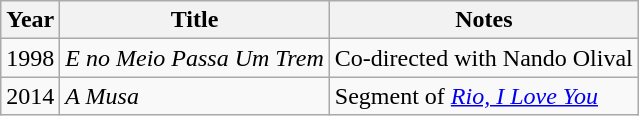<table class="wikitable plainrowheaders">
<tr>
<th>Year</th>
<th>Title</th>
<th>Notes</th>
</tr>
<tr>
<td>1998</td>
<td><em>E no Meio Passa Um Trem</em></td>
<td>Co-directed with Nando Olival</td>
</tr>
<tr>
<td>2014</td>
<td><em>A Musa</em></td>
<td>Segment of <em><a href='#'>Rio, I Love You</a></em></td>
</tr>
</table>
